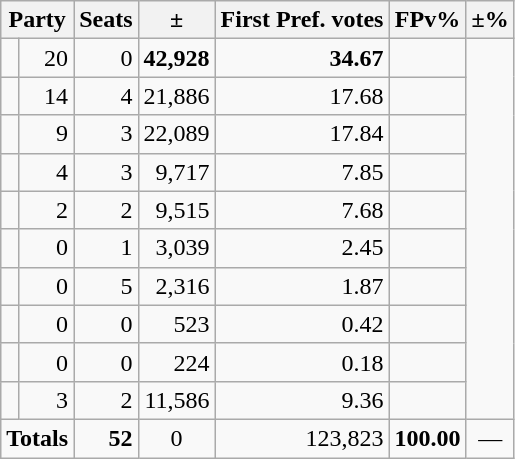<table class=wikitable>
<tr>
<th colspan=2 align=center>Party</th>
<th valign=top>Seats</th>
<th valign=top>±</th>
<th valign=top>First Pref. votes</th>
<th valign=top>FPv%</th>
<th valign=top>±%</th>
</tr>
<tr>
<td></td>
<td align=right>20</td>
<td align=right> 0</td>
<td align=right><strong>42,928</strong></td>
<td align=right><strong>34.67</strong></td>
<td align=right></td>
</tr>
<tr>
<td></td>
<td align=right>14</td>
<td align=right> 4</td>
<td align=right>21,886</td>
<td align=right>17.68</td>
<td align=right></td>
</tr>
<tr>
<td></td>
<td align=right>9</td>
<td align=right> 3</td>
<td align=right>22,089</td>
<td align=right>17.84</td>
<td align=right></td>
</tr>
<tr>
<td></td>
<td align=right>4</td>
<td align=right> 3</td>
<td align=right>9,717</td>
<td align=right>7.85</td>
<td align=right></td>
</tr>
<tr>
<td></td>
<td align=right>2</td>
<td align=right> 2</td>
<td align=right>9,515</td>
<td align=right>7.68</td>
<td align=right></td>
</tr>
<tr>
<td></td>
<td align=right>0</td>
<td align=right> 1</td>
<td align=right>3,039</td>
<td align=right>2.45</td>
<td align=right></td>
</tr>
<tr>
<td></td>
<td align=right>0</td>
<td align=right> 5</td>
<td align=right>2,316</td>
<td align=right>1.87</td>
<td align=right></td>
</tr>
<tr>
<td></td>
<td align=right>0</td>
<td align=right> 0</td>
<td align=right>523</td>
<td align=right>0.42</td>
<td align=right></td>
</tr>
<tr>
<td></td>
<td align=right>0</td>
<td align=right> 0</td>
<td align=right>224</td>
<td align=right>0.18</td>
<td align=right></td>
</tr>
<tr>
<td></td>
<td align=right>3</td>
<td align=right> 2</td>
<td align=right>11,586</td>
<td align=right>9.36</td>
<td align=right></td>
</tr>
<tr>
<td colspan=2 align=center><strong>Totals</strong></td>
<td align=right><strong>52</strong></td>
<td align=center> 0</td>
<td align=right>123,823</td>
<td align=center><strong>100.00</strong></td>
<td align=center>—</td>
</tr>
</table>
